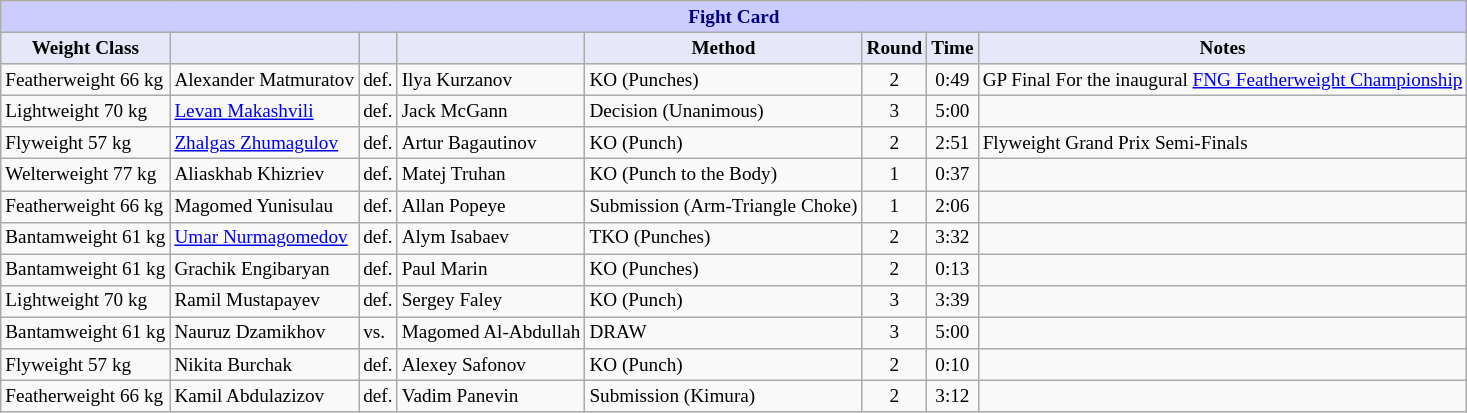<table class="wikitable" style="font-size: 80%;">
<tr>
<th colspan="8" style="background-color: #ccf; color: #000080; text-align: center;"><strong>Fight Card</strong></th>
</tr>
<tr>
<th colspan="1" style="background-color: #E6E8FA; color: #000000; text-align: center;">Weight Class</th>
<th colspan="1" style="background-color: #E6E8FA; color: #000000; text-align: center;"></th>
<th colspan="1" style="background-color: #E6E8FA; color: #000000; text-align: center;"></th>
<th colspan="1" style="background-color: #E6E8FA; color: #000000; text-align: center;"></th>
<th colspan="1" style="background-color: #E6E8FA; color: #000000; text-align: center;">Method</th>
<th colspan="1" style="background-color: #E6E8FA; color: #000000; text-align: center;">Round</th>
<th colspan="1" style="background-color: #E6E8FA; color: #000000; text-align: center;">Time</th>
<th colspan="1" style="background-color: #E6E8FA; color: #000000; text-align: center;">Notes</th>
</tr>
<tr>
<td>Featherweight 66 kg</td>
<td> Alexander Matmuratov</td>
<td>def.</td>
<td> Ilya Kurzanov</td>
<td>KO (Punches)</td>
<td align=center>2</td>
<td align=center>0:49</td>
<td>GP Final For the inaugural <a href='#'>FNG Featherweight Championship</a></td>
</tr>
<tr>
<td>Lightweight 70 kg</td>
<td> <a href='#'>Levan Makashvili</a></td>
<td>def.</td>
<td> Jack McGann</td>
<td>Decision (Unanimous)</td>
<td align=center>3</td>
<td align=center>5:00</td>
<td></td>
</tr>
<tr>
<td>Flyweight 57 kg</td>
<td> <a href='#'>Zhalgas Zhumagulov</a></td>
<td>def.</td>
<td> Artur Bagautinov</td>
<td>KO (Punch)</td>
<td align=center>2</td>
<td align=center>2:51</td>
<td>Flyweight Grand Prix Semi-Finals</td>
</tr>
<tr>
<td>Welterweight 77 kg</td>
<td> Aliaskhab Khizriev</td>
<td>def.</td>
<td> Matej Truhan</td>
<td>KO (Punch to the Body)</td>
<td align=center>1</td>
<td align=center>0:37</td>
<td></td>
</tr>
<tr>
<td>Featherweight 66 kg</td>
<td> Magomed Yunisulau</td>
<td>def.</td>
<td> Allan Popeye</td>
<td>Submission (Arm-Triangle Choke)</td>
<td align=center>1</td>
<td align=center>2:06</td>
<td></td>
</tr>
<tr>
<td>Bantamweight 61 kg</td>
<td> <a href='#'>Umar Nurmagomedov</a></td>
<td>def.</td>
<td> Alym Isabaev</td>
<td>TKO (Punches)</td>
<td align=center>2</td>
<td align=center>3:32</td>
<td></td>
</tr>
<tr>
<td>Bantamweight 61 kg</td>
<td> Grachik Engibaryan</td>
<td>def.</td>
<td> Paul Marin</td>
<td>KO (Punches)</td>
<td align=center>2</td>
<td align=center>0:13</td>
<td></td>
</tr>
<tr>
<td>Lightweight 70 kg</td>
<td> Ramil Mustapayev</td>
<td>def.</td>
<td> Sergey Faley</td>
<td>KO (Punch)</td>
<td align=center>3</td>
<td align=center>3:39</td>
<td></td>
</tr>
<tr>
<td>Bantamweight 61 kg</td>
<td> Nauruz Dzamikhov</td>
<td>vs.</td>
<td> Magomed Al-Abdullah</td>
<td>DRAW</td>
<td align=center>3</td>
<td align=center>5:00</td>
<td></td>
</tr>
<tr>
<td>Flyweight 57 kg</td>
<td> Nikita Burchak</td>
<td>def.</td>
<td> Alexey Safonov</td>
<td>KO (Punch)</td>
<td align=center>2</td>
<td align=center>0:10</td>
<td></td>
</tr>
<tr>
<td>Featherweight 66 kg</td>
<td> Kamil Abdulazizov</td>
<td>def.</td>
<td> Vadim Panevin</td>
<td>Submission (Kimura)</td>
<td align=center>2</td>
<td align=center>3:12</td>
<td></td>
</tr>
</table>
